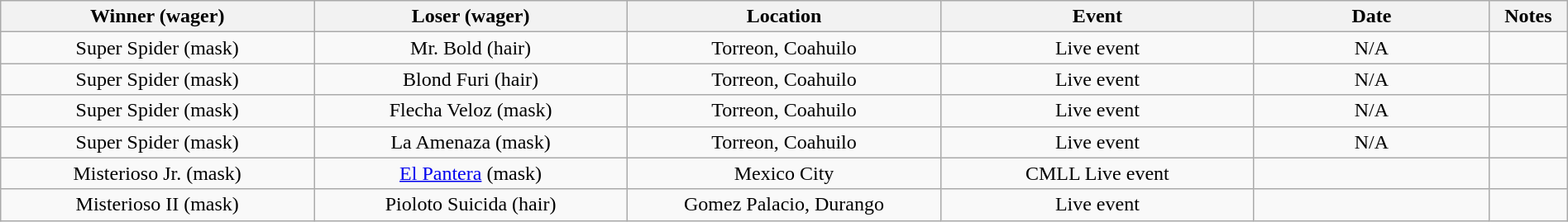<table class="wikitable sortable" width=100%  style="text-align: center">
<tr>
<th width=20% scope="col">Winner (wager)</th>
<th width=20% scope="col">Loser (wager)</th>
<th width=20% scope="col">Location</th>
<th width=20% scope="col">Event</th>
<th width=15% scope="col">Date</th>
<th class="unsortable" width=5% scope="col">Notes</th>
</tr>
<tr>
<td>Super Spider (mask)</td>
<td>Mr. Bold (hair)</td>
<td>Torreon, Coahuilo</td>
<td>Live event</td>
<td>N/A</td>
<td> </td>
</tr>
<tr>
<td>Super Spider (mask)</td>
<td>Blond  Furi (hair)</td>
<td>Torreon, Coahuilo</td>
<td>Live event</td>
<td>N/A</td>
<td> </td>
</tr>
<tr>
<td>Super Spider (mask)</td>
<td>Flecha Veloz (mask)</td>
<td>Torreon, Coahuilo</td>
<td>Live event</td>
<td>N/A</td>
<td></td>
</tr>
<tr>
<td>Super Spider (mask)</td>
<td>La Amenaza (mask)</td>
<td>Torreon, Coahuilo</td>
<td>Live event</td>
<td>N/A</td>
<td></td>
</tr>
<tr>
<td>Misterioso Jr. (mask)</td>
<td><a href='#'>El Pantera</a> (mask)</td>
<td>Mexico City</td>
<td>CMLL Live event</td>
<td></td>
<td></td>
</tr>
<tr>
<td>Misterioso II (mask)</td>
<td>Pioloto Suicida (hair)</td>
<td>Gomez Palacio, Durango</td>
<td>Live event</td>
<td></td>
<td></td>
</tr>
</table>
